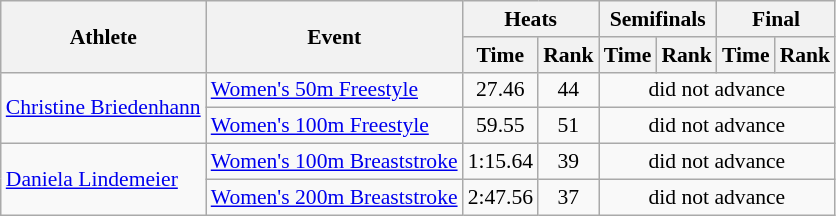<table class=wikitable style="font-size:90%">
<tr>
<th rowspan="2">Athlete</th>
<th rowspan="2">Event</th>
<th colspan="2">Heats</th>
<th colspan="2">Semifinals</th>
<th colspan="2">Final</th>
</tr>
<tr>
<th>Time</th>
<th>Rank</th>
<th>Time</th>
<th>Rank</th>
<th>Time</th>
<th>Rank</th>
</tr>
<tr>
<td rowspan="2"><a href='#'>Christine Briedenhann</a></td>
<td><a href='#'>Women's 50m Freestyle</a></td>
<td align=center>27.46</td>
<td align=center>44</td>
<td align=center colspan=4>did not advance</td>
</tr>
<tr>
<td><a href='#'>Women's 100m Freestyle</a></td>
<td align=center>59.55</td>
<td align=center>51</td>
<td align=center colspan=4>did not advance</td>
</tr>
<tr>
<td rowspan="2"><a href='#'>Daniela Lindemeier</a></td>
<td><a href='#'>Women's 100m Breaststroke</a></td>
<td align=center>1:15.64</td>
<td align=center>39</td>
<td align=center colspan=4>did not advance</td>
</tr>
<tr>
<td><a href='#'>Women's 200m Breaststroke</a></td>
<td align=center>2:47.56</td>
<td align=center>37</td>
<td align=center colspan=4>did not advance</td>
</tr>
</table>
